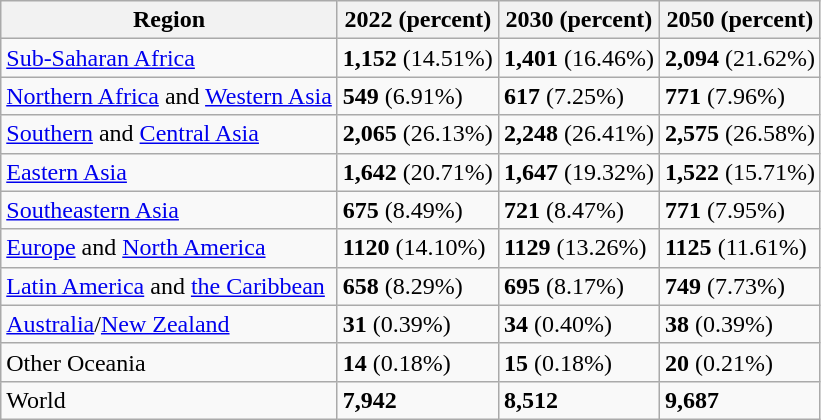<table class="wikitable">
<tr>
<th>Region</th>
<th>2022 (percent)</th>
<th>2030 (percent)</th>
<th>2050 (percent)</th>
</tr>
<tr>
<td><a href='#'>Sub-Saharan Africa</a></td>
<td><strong>1,152</strong> (14.51%)</td>
<td><strong>1,401</strong> (16.46%)</td>
<td><strong>2,094</strong> (21.62%)</td>
</tr>
<tr>
<td><a href='#'>Northern Africa</a> and <a href='#'>Western Asia</a></td>
<td><strong>549</strong> (6.91%)</td>
<td><strong>617</strong> (7.25%)</td>
<td><strong>771</strong> (7.96%)</td>
</tr>
<tr>
<td><a href='#'>Southern</a> and <a href='#'>Central Asia</a></td>
<td><strong>2,065</strong> (26.13%)</td>
<td><strong>2,248</strong> (26.41%)</td>
<td><strong>2,575</strong> (26.58%)</td>
</tr>
<tr>
<td><a href='#'>Eastern Asia</a></td>
<td><strong>1,642</strong> (20.71%)</td>
<td><strong>1,647</strong> (19.32%)</td>
<td><strong>1,522</strong> (15.71%)</td>
</tr>
<tr>
<td><a href='#'>Southeastern Asia</a></td>
<td><strong>675</strong> (8.49%)</td>
<td><strong>721</strong> (8.47%)</td>
<td><strong>771</strong> (7.95%)</td>
</tr>
<tr>
<td><a href='#'>Europe</a> and <a href='#'>North America</a></td>
<td><strong>1120</strong> (14.10%)</td>
<td><strong>1129</strong> (13.26%)</td>
<td><strong>1125</strong> (11.61%)</td>
</tr>
<tr>
<td><a href='#'>Latin America</a> and <a href='#'>the Caribbean</a></td>
<td><strong>658</strong> (8.29%)</td>
<td><strong>695</strong> (8.17%)</td>
<td><strong>749</strong> (7.73%)</td>
</tr>
<tr>
<td><a href='#'>Australia</a>/<a href='#'>New Zealand</a></td>
<td><strong>31</strong> (0.39%)</td>
<td><strong>34</strong> (0.40%)</td>
<td><strong>38</strong> (0.39%)</td>
</tr>
<tr>
<td>Other Oceania</td>
<td><strong>14</strong> (0.18%)</td>
<td><strong>15</strong> (0.18%)</td>
<td><strong>20</strong> (0.21%)</td>
</tr>
<tr>
<td>World</td>
<td><strong>7,942</strong></td>
<td><strong>8,512</strong></td>
<td><strong>9,687</strong></td>
</tr>
</table>
